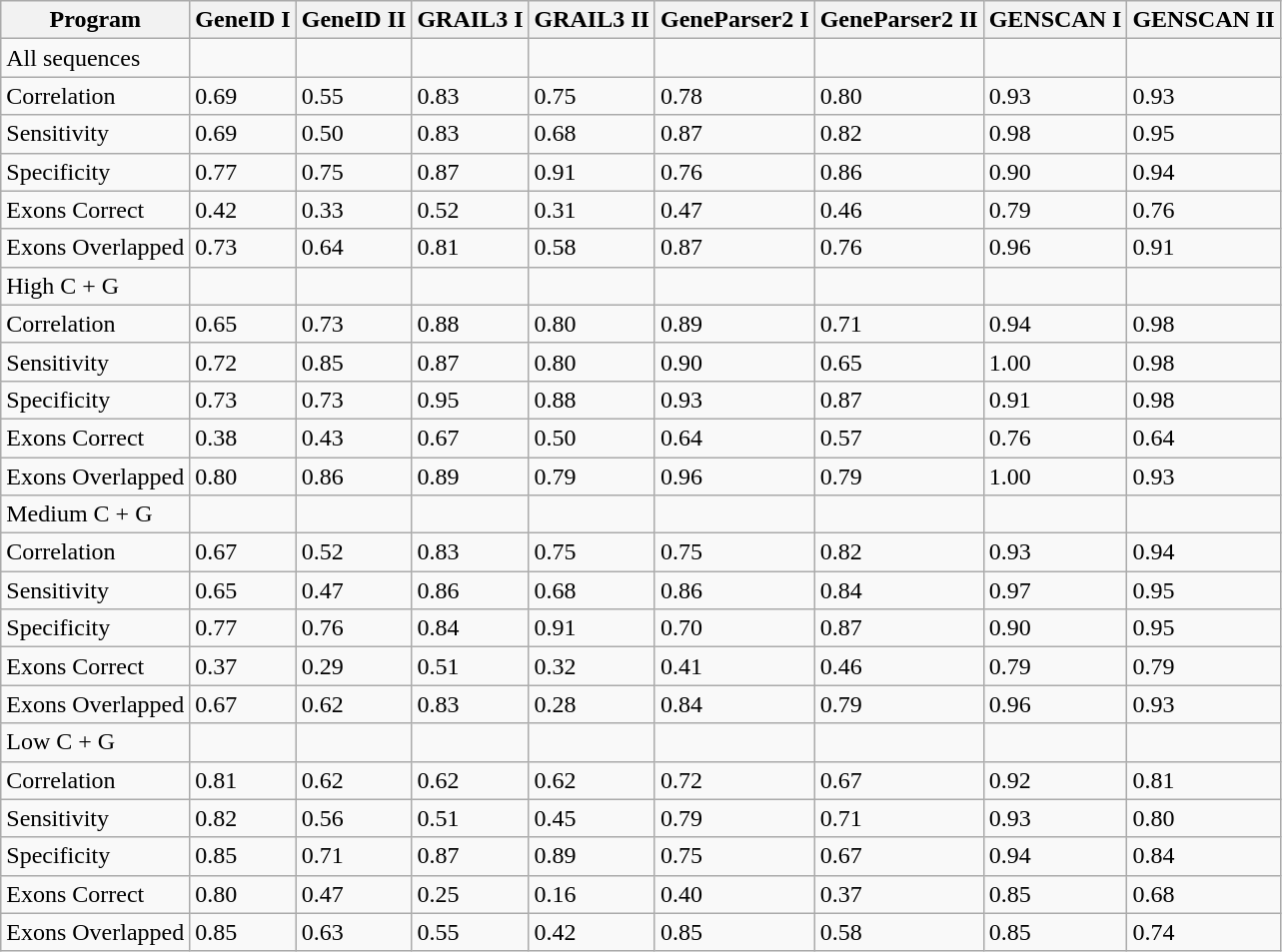<table class="wikitable">
<tr>
<th>Program</th>
<th>GeneID I</th>
<th>GeneID II</th>
<th>GRAIL3 I</th>
<th>GRAIL3 II</th>
<th>GeneParser2 I</th>
<th>GeneParser2 II</th>
<th>GENSCAN I</th>
<th>GENSCAN II</th>
</tr>
<tr>
<td>All sequences</td>
<td></td>
<td></td>
<td></td>
<td></td>
<td></td>
<td></td>
<td></td>
<td></td>
</tr>
<tr>
<td>Correlation</td>
<td>0.69</td>
<td>0.55</td>
<td>0.83</td>
<td>0.75</td>
<td>0.78</td>
<td>0.80</td>
<td>0.93</td>
<td>0.93</td>
</tr>
<tr>
<td>Sensitivity</td>
<td>0.69</td>
<td>0.50</td>
<td>0.83</td>
<td>0.68</td>
<td>0.87</td>
<td>0.82</td>
<td>0.98</td>
<td>0.95</td>
</tr>
<tr>
<td>Specificity</td>
<td>0.77</td>
<td>0.75</td>
<td>0.87</td>
<td>0.91</td>
<td>0.76</td>
<td>0.86</td>
<td>0.90</td>
<td>0.94</td>
</tr>
<tr>
<td>Exons Correct</td>
<td>0.42</td>
<td>0.33</td>
<td>0.52</td>
<td>0.31</td>
<td>0.47</td>
<td>0.46</td>
<td>0.79</td>
<td>0.76</td>
</tr>
<tr>
<td>Exons Overlapped</td>
<td>0.73</td>
<td>0.64</td>
<td>0.81</td>
<td>0.58</td>
<td>0.87</td>
<td>0.76</td>
<td>0.96</td>
<td>0.91</td>
</tr>
<tr>
<td>High C + G</td>
<td></td>
<td></td>
<td></td>
<td></td>
<td></td>
<td></td>
<td></td>
<td></td>
</tr>
<tr>
<td>Correlation</td>
<td>0.65</td>
<td>0.73</td>
<td>0.88</td>
<td>0.80</td>
<td>0.89</td>
<td>0.71</td>
<td>0.94</td>
<td>0.98</td>
</tr>
<tr>
<td>Sensitivity</td>
<td>0.72</td>
<td>0.85</td>
<td>0.87</td>
<td>0.80</td>
<td>0.90</td>
<td>0.65</td>
<td>1.00</td>
<td>0.98</td>
</tr>
<tr>
<td>Specificity</td>
<td>0.73</td>
<td>0.73</td>
<td>0.95</td>
<td>0.88</td>
<td>0.93</td>
<td>0.87</td>
<td>0.91</td>
<td>0.98</td>
</tr>
<tr>
<td>Exons Correct</td>
<td>0.38</td>
<td>0.43</td>
<td>0.67</td>
<td>0.50</td>
<td>0.64</td>
<td>0.57</td>
<td>0.76</td>
<td>0.64</td>
</tr>
<tr>
<td>Exons Overlapped</td>
<td>0.80</td>
<td>0.86</td>
<td>0.89</td>
<td>0.79</td>
<td>0.96</td>
<td>0.79</td>
<td>1.00</td>
<td>0.93</td>
</tr>
<tr>
<td>Medium C + G</td>
<td></td>
<td></td>
<td></td>
<td></td>
<td></td>
<td></td>
<td></td>
<td></td>
</tr>
<tr>
<td>Correlation</td>
<td>0.67</td>
<td>0.52</td>
<td>0.83</td>
<td>0.75</td>
<td>0.75</td>
<td>0.82</td>
<td>0.93</td>
<td>0.94</td>
</tr>
<tr>
<td>Sensitivity</td>
<td>0.65</td>
<td>0.47</td>
<td>0.86</td>
<td>0.68</td>
<td>0.86</td>
<td>0.84</td>
<td>0.97</td>
<td>0.95</td>
</tr>
<tr>
<td>Specificity</td>
<td>0.77</td>
<td>0.76</td>
<td>0.84</td>
<td>0.91</td>
<td>0.70</td>
<td>0.87</td>
<td>0.90</td>
<td>0.95</td>
</tr>
<tr>
<td>Exons Correct</td>
<td>0.37</td>
<td>0.29</td>
<td>0.51</td>
<td>0.32</td>
<td>0.41</td>
<td>0.46</td>
<td>0.79</td>
<td>0.79</td>
</tr>
<tr>
<td>Exons Overlapped</td>
<td>0.67</td>
<td>0.62</td>
<td>0.83</td>
<td>0.28</td>
<td>0.84</td>
<td>0.79</td>
<td>0.96</td>
<td>0.93</td>
</tr>
<tr>
<td>Low C + G</td>
<td></td>
<td></td>
<td></td>
<td></td>
<td></td>
<td></td>
<td></td>
<td></td>
</tr>
<tr>
<td>Correlation</td>
<td>0.81</td>
<td>0.62</td>
<td>0.62</td>
<td>0.62</td>
<td>0.72</td>
<td>0.67</td>
<td>0.92</td>
<td>0.81</td>
</tr>
<tr>
<td>Sensitivity</td>
<td>0.82</td>
<td>0.56</td>
<td>0.51</td>
<td>0.45</td>
<td>0.79</td>
<td>0.71</td>
<td>0.93</td>
<td>0.80</td>
</tr>
<tr>
<td>Specificity</td>
<td>0.85</td>
<td>0.71</td>
<td>0.87</td>
<td>0.89</td>
<td>0.75</td>
<td>0.67</td>
<td>0.94</td>
<td>0.84</td>
</tr>
<tr>
<td>Exons Correct</td>
<td>0.80</td>
<td>0.47</td>
<td>0.25</td>
<td>0.16</td>
<td>0.40</td>
<td>0.37</td>
<td>0.85</td>
<td>0.68</td>
</tr>
<tr>
<td>Exons Overlapped</td>
<td>0.85</td>
<td>0.63</td>
<td>0.55</td>
<td>0.42</td>
<td>0.85</td>
<td>0.58</td>
<td>0.85</td>
<td>0.74</td>
</tr>
</table>
